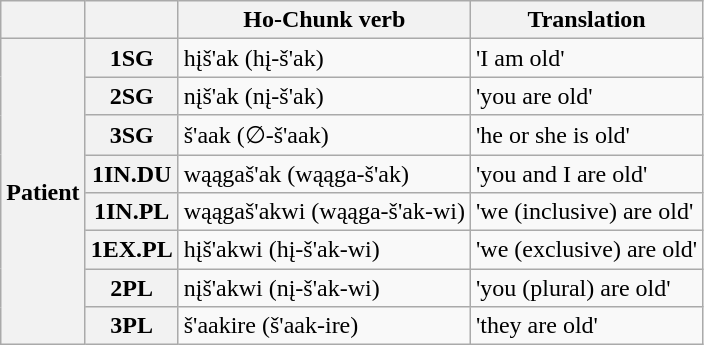<table class="wikitable">
<tr>
<th></th>
<th></th>
<th>Ho-Chunk verb</th>
<th>Translation</th>
</tr>
<tr>
<th rowspan="8">Patient</th>
<th>1SG</th>
<td>hįš'ak (hį-š'ak)</td>
<td>'I am old'</td>
</tr>
<tr>
<th>2SG</th>
<td>nįš'ak (nį-š'ak)</td>
<td>'you are old'</td>
</tr>
<tr>
<th>3SG</th>
<td>š'aak (∅-š'aak)</td>
<td>'he or she is old'</td>
</tr>
<tr>
<th>1IN.DU</th>
<td>wąągaš'ak (wąąga-š'ak)</td>
<td>'you and I are old'</td>
</tr>
<tr>
<th>1IN.PL</th>
<td>wąągaš'akwi (wąąga-š'ak-wi)</td>
<td>'we (inclusive) are old'</td>
</tr>
<tr>
<th>1EX.PL</th>
<td>hįš'akwi (hį-š'ak-wi)</td>
<td>'we (exclusive) are old'</td>
</tr>
<tr>
<th>2PL</th>
<td>nįš'akwi (nį-š'ak-wi)</td>
<td>'you (plural) are old'</td>
</tr>
<tr>
<th>3PL</th>
<td>š'aakire (š'aak-ire)</td>
<td>'they are old'</td>
</tr>
</table>
